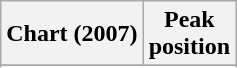<table class="wikitable sortable plainrowheaders">
<tr>
<th scope="col">Chart (2007)</th>
<th scope="col">Peak<br>position</th>
</tr>
<tr>
</tr>
<tr>
</tr>
<tr>
</tr>
<tr>
</tr>
<tr>
</tr>
<tr>
</tr>
</table>
